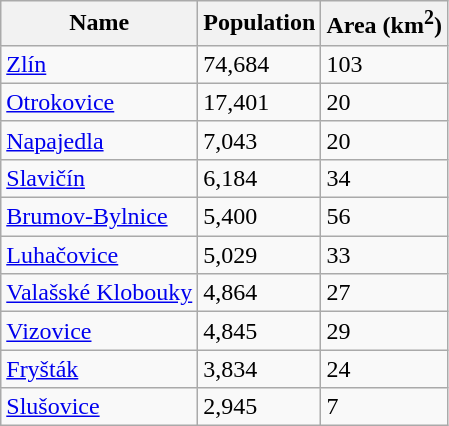<table class="wikitable sortable">
<tr>
<th>Name</th>
<th>Population</th>
<th>Area (km<sup>2</sup>)</th>
</tr>
<tr>
<td><a href='#'>Zlín</a></td>
<td>74,684</td>
<td>103</td>
</tr>
<tr>
<td><a href='#'>Otrokovice</a></td>
<td>17,401</td>
<td>20</td>
</tr>
<tr>
<td><a href='#'>Napajedla</a></td>
<td>7,043</td>
<td>20</td>
</tr>
<tr>
<td><a href='#'>Slavičín</a></td>
<td>6,184</td>
<td>34</td>
</tr>
<tr>
<td><a href='#'>Brumov-Bylnice</a></td>
<td>5,400</td>
<td>56</td>
</tr>
<tr>
<td><a href='#'>Luhačovice</a></td>
<td>5,029</td>
<td>33</td>
</tr>
<tr>
<td><a href='#'>Valašské Klobouky</a></td>
<td>4,864</td>
<td>27</td>
</tr>
<tr>
<td><a href='#'>Vizovice</a></td>
<td>4,845</td>
<td>29</td>
</tr>
<tr>
<td><a href='#'>Fryšták</a></td>
<td>3,834</td>
<td>24</td>
</tr>
<tr>
<td><a href='#'>Slušovice</a></td>
<td>2,945</td>
<td>7</td>
</tr>
</table>
